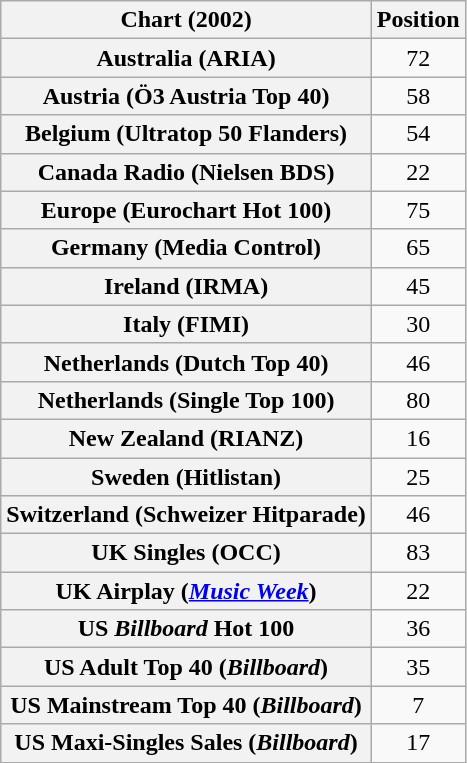<table class="wikitable sortable plainrowheaders" style="text-align:center">
<tr>
<th scope="col">Chart (2002)</th>
<th scope="col">Position</th>
</tr>
<tr>
<th scope="row">Australia (ARIA)</th>
<td>72</td>
</tr>
<tr>
<th scope="row">Austria (Ö3 Austria Top 40)</th>
<td>58</td>
</tr>
<tr>
<th scope="row">Belgium (Ultratop 50 Flanders)</th>
<td>54</td>
</tr>
<tr>
<th scope="row">Canada Radio (Nielsen BDS)</th>
<td>22</td>
</tr>
<tr>
<th scope="row">Europe (Eurochart Hot 100)</th>
<td>75</td>
</tr>
<tr>
<th scope="row">Germany (Media Control)</th>
<td>65</td>
</tr>
<tr>
<th scope="row">Ireland (IRMA)</th>
<td>45</td>
</tr>
<tr>
<th scope="row">Italy (FIMI)</th>
<td>30</td>
</tr>
<tr>
<th scope="row">Netherlands (Dutch Top 40)</th>
<td>46</td>
</tr>
<tr>
<th scope="row">Netherlands (Single Top 100)</th>
<td>80</td>
</tr>
<tr>
<th scope="row">New Zealand (RIANZ)</th>
<td>16</td>
</tr>
<tr>
<th scope="row">Sweden (Hitlistan)</th>
<td>25</td>
</tr>
<tr>
<th scope="row">Switzerland (Schweizer Hitparade)</th>
<td>46</td>
</tr>
<tr>
<th scope="row">UK Singles (OCC)</th>
<td>83</td>
</tr>
<tr>
<th scope="row">UK Airplay (<em><a href='#'>Music Week</a></em>)</th>
<td>22</td>
</tr>
<tr>
<th scope="row">US <em>Billboard</em> Hot 100</th>
<td>36</td>
</tr>
<tr>
<th scope="row">US Adult Top 40 (<em>Billboard</em>)</th>
<td>35</td>
</tr>
<tr>
<th scope="row">US Mainstream Top 40 (<em>Billboard</em>)</th>
<td>7</td>
</tr>
<tr>
<th scope="row">US Maxi-Singles Sales (<em>Billboard</em>)</th>
<td>17</td>
</tr>
</table>
